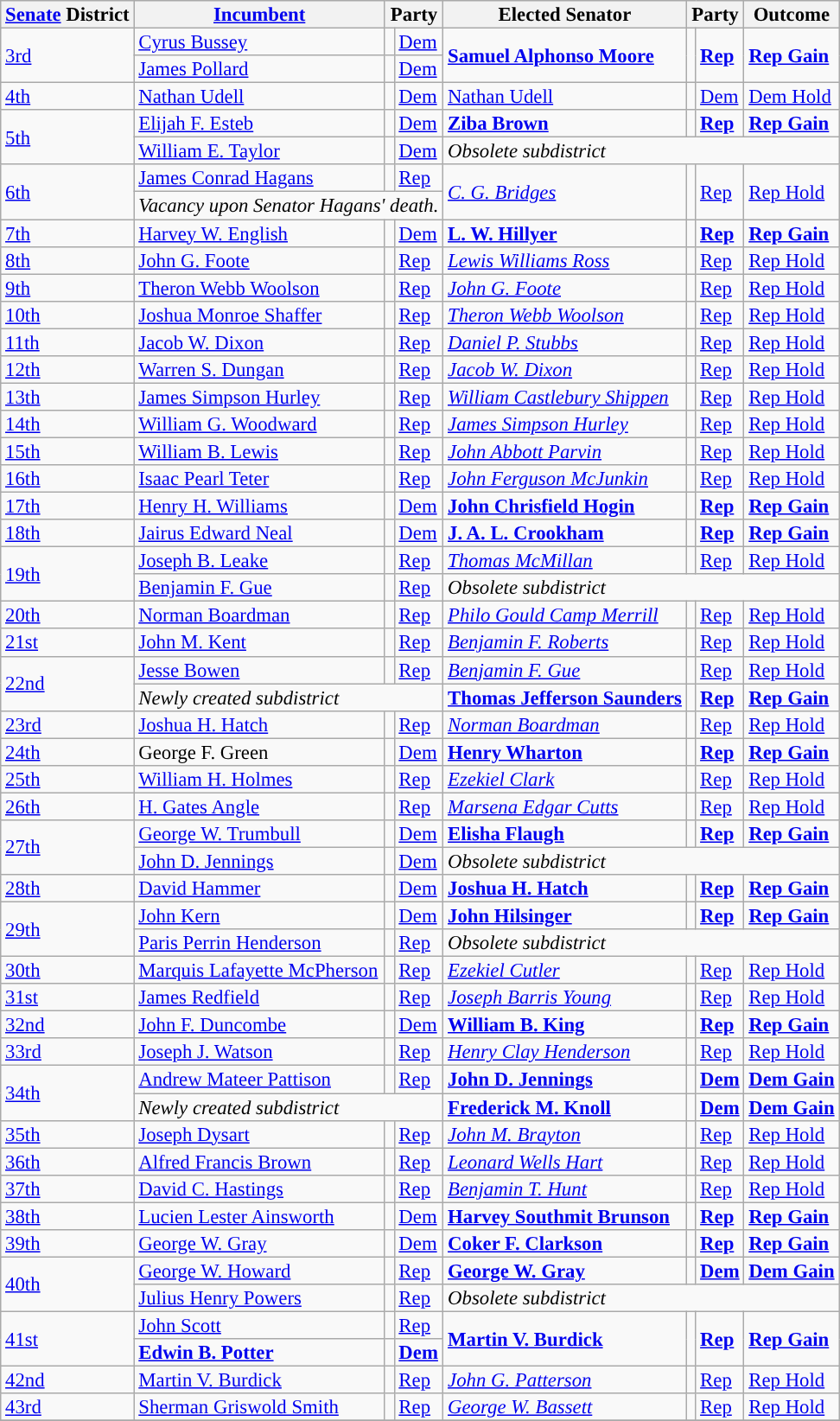<table class="sortable wikitable" style="font-size:95%;line-height:14px;">
<tr>
<th class="sortable"><a href='#'>Senate</a> District</th>
<th class="sortable"><a href='#'>Incumbent</a></th>
<th colspan="2">Party</th>
<th class="sortable">Elected Senator</th>
<th colspan="2">Party</th>
<th class="sortable">Outcome</th>
</tr>
<tr>
<td rowspan="2"><a href='#'>3rd</a></td>
<td><a href='#'>Cyrus Bussey</a></td>
<td style="background:"></td>
<td><a href='#'>Dem</a></td>
<td rowspan="2"><strong><a href='#'>Samuel Alphonso Moore</a></strong></td>
<td rowspan="2" style="background:"></td>
<td rowspan="2"><strong><a href='#'>Rep</a></strong></td>
<td rowspan="2" ><strong><a href='#'>Rep Gain</a></strong></td>
</tr>
<tr>
<td><a href='#'>James Pollard</a></td>
<td style="background:"></td>
<td><a href='#'>Dem</a></td>
</tr>
<tr>
<td><a href='#'>4th</a></td>
<td><a href='#'>Nathan Udell</a></td>
<td style="background:"></td>
<td><a href='#'>Dem</a></td>
<td><a href='#'>Nathan Udell</a></td>
<td style="background:"></td>
<td><a href='#'>Dem</a></td>
<td><a href='#'>Dem Hold</a></td>
</tr>
<tr>
<td rowspan="2"><a href='#'>5th</a></td>
<td><a href='#'>Elijah F. Esteb</a></td>
<td style="background:"></td>
<td><a href='#'>Dem</a></td>
<td><strong><a href='#'>Ziba Brown</a></strong></td>
<td style="background:"></td>
<td><strong><a href='#'>Rep</a></strong></td>
<td><strong><a href='#'>Rep Gain</a></strong></td>
</tr>
<tr>
<td><a href='#'>William E. Taylor</a></td>
<td style="background:"></td>
<td><a href='#'>Dem</a></td>
<td colspan="4" ><em>Obsolete subdistrict</em></td>
</tr>
<tr>
<td rowspan="2"><a href='#'>6th</a></td>
<td><a href='#'>James Conrad Hagans</a></td>
<td style="background:"></td>
<td><a href='#'>Rep</a></td>
<td rowspan="2"><em><a href='#'>C. G. Bridges</a></em></td>
<td rowspan="2" style="background:"></td>
<td rowspan="2"><a href='#'>Rep</a></td>
<td rowspan="2"><a href='#'>Rep Hold</a></td>
</tr>
<tr>
<td colspan="3" ><em>Vacancy upon Senator Hagans' death.</em></td>
</tr>
<tr>
<td><a href='#'>7th</a></td>
<td><a href='#'>Harvey W. English</a></td>
<td style="background:"></td>
<td><a href='#'>Dem</a></td>
<td><strong><a href='#'>L. W. Hillyer</a></strong></td>
<td style="background:"></td>
<td><strong><a href='#'>Rep</a></strong></td>
<td><strong><a href='#'>Rep Gain</a></strong></td>
</tr>
<tr>
<td><a href='#'>8th</a></td>
<td><a href='#'>John G. Foote</a></td>
<td style="background:"></td>
<td><a href='#'>Rep</a></td>
<td><em><a href='#'>Lewis Williams Ross</a></em></td>
<td style="background:"></td>
<td><a href='#'>Rep</a></td>
<td><a href='#'>Rep Hold</a></td>
</tr>
<tr>
<td><a href='#'>9th</a></td>
<td><a href='#'>Theron Webb Woolson</a></td>
<td style="background:"></td>
<td><a href='#'>Rep</a></td>
<td><em><a href='#'>John G. Foote</a></em></td>
<td style="background:"></td>
<td><a href='#'>Rep</a></td>
<td><a href='#'>Rep Hold</a></td>
</tr>
<tr>
<td><a href='#'>10th</a></td>
<td><a href='#'>Joshua Monroe Shaffer</a></td>
<td style="background:"></td>
<td><a href='#'>Rep</a></td>
<td><em><a href='#'>Theron Webb Woolson</a></em></td>
<td style="background:"></td>
<td><a href='#'>Rep</a></td>
<td><a href='#'>Rep Hold</a></td>
</tr>
<tr>
<td><a href='#'>11th</a></td>
<td><a href='#'>Jacob W. Dixon</a></td>
<td style="background:"></td>
<td><a href='#'>Rep</a></td>
<td><em><a href='#'>Daniel P. Stubbs</a></em></td>
<td style="background:"></td>
<td><a href='#'>Rep</a></td>
<td><a href='#'>Rep Hold</a></td>
</tr>
<tr>
<td><a href='#'>12th</a></td>
<td><a href='#'>Warren S. Dungan</a></td>
<td style="background:"></td>
<td><a href='#'>Rep</a></td>
<td><em><a href='#'>Jacob W. Dixon</a></em></td>
<td style="background:"></td>
<td><a href='#'>Rep</a></td>
<td><a href='#'>Rep Hold</a></td>
</tr>
<tr>
<td><a href='#'>13th</a></td>
<td><a href='#'>James Simpson Hurley</a></td>
<td style="background:"></td>
<td><a href='#'>Rep</a></td>
<td><em><a href='#'>William Castlebury Shippen</a></em></td>
<td style="background:"></td>
<td><a href='#'>Rep</a></td>
<td><a href='#'>Rep Hold</a></td>
</tr>
<tr>
<td><a href='#'>14th</a></td>
<td><a href='#'>William G. Woodward</a></td>
<td style="background:"></td>
<td><a href='#'>Rep</a></td>
<td><em><a href='#'>James Simpson Hurley</a></em></td>
<td style="background:"></td>
<td><a href='#'>Rep</a></td>
<td><a href='#'>Rep Hold</a></td>
</tr>
<tr>
<td><a href='#'>15th</a></td>
<td><a href='#'>William B. Lewis</a></td>
<td style="background:"></td>
<td><a href='#'>Rep</a></td>
<td><em><a href='#'>John Abbott Parvin</a></em></td>
<td style="background:"></td>
<td><a href='#'>Rep</a></td>
<td><a href='#'>Rep Hold</a></td>
</tr>
<tr>
<td><a href='#'>16th</a></td>
<td><a href='#'>Isaac Pearl Teter</a></td>
<td style="background:"></td>
<td><a href='#'>Rep</a></td>
<td><em><a href='#'>John Ferguson McJunkin</a></em></td>
<td style="background:"></td>
<td><a href='#'>Rep</a></td>
<td><a href='#'>Rep Hold</a></td>
</tr>
<tr>
<td><a href='#'>17th</a></td>
<td><a href='#'>Henry H. Williams</a></td>
<td style="background:"></td>
<td><a href='#'>Dem</a></td>
<td><strong><a href='#'>John Chrisfield Hogin</a></strong></td>
<td style="background:"></td>
<td><strong><a href='#'>Rep</a></strong></td>
<td><strong><a href='#'>Rep Gain</a></strong></td>
</tr>
<tr>
<td><a href='#'>18th</a></td>
<td><a href='#'>Jairus Edward Neal</a></td>
<td style="background:"></td>
<td><a href='#'>Dem</a></td>
<td><strong><a href='#'>J. A. L. Crookham</a></strong></td>
<td style="background:"></td>
<td><strong><a href='#'>Rep</a></strong></td>
<td><strong><a href='#'>Rep Gain</a></strong></td>
</tr>
<tr>
<td rowspan="2"><a href='#'>19th</a></td>
<td><a href='#'>Joseph B. Leake</a></td>
<td style="background:"></td>
<td><a href='#'>Rep</a></td>
<td><em><a href='#'>Thomas McMillan</a></em></td>
<td style="background:"></td>
<td><a href='#'>Rep</a></td>
<td><a href='#'>Rep Hold</a></td>
</tr>
<tr>
<td><a href='#'>Benjamin F. Gue</a></td>
<td style="background:"></td>
<td><a href='#'>Rep</a></td>
<td colspan="4" ><em>Obsolete subdistrict</em></td>
</tr>
<tr>
<td><a href='#'>20th</a></td>
<td><a href='#'>Norman Boardman</a></td>
<td style="background:"></td>
<td><a href='#'>Rep</a></td>
<td><em><a href='#'>Philo Gould Camp Merrill</a></em></td>
<td style="background:"></td>
<td><a href='#'>Rep</a></td>
<td><a href='#'>Rep Hold</a></td>
</tr>
<tr>
<td><a href='#'>21st</a></td>
<td><a href='#'>John M. Kent</a></td>
<td style="background:"></td>
<td><a href='#'>Rep</a></td>
<td><em><a href='#'>Benjamin F. Roberts</a></em></td>
<td style="background:"></td>
<td><a href='#'>Rep</a></td>
<td><a href='#'>Rep Hold</a></td>
</tr>
<tr>
<td rowspan="2"><a href='#'>22nd</a></td>
<td><a href='#'>Jesse Bowen</a></td>
<td style="background:"></td>
<td><a href='#'>Rep</a></td>
<td><em><a href='#'>Benjamin F. Gue</a></em></td>
<td style="background:"></td>
<td><a href='#'>Rep</a></td>
<td><a href='#'>Rep Hold</a></td>
</tr>
<tr>
<td colspan="3" ><em>Newly created subdistrict</em></td>
<td><strong><a href='#'>Thomas Jefferson Saunders</a></strong></td>
<td style="background:"></td>
<td><strong><a href='#'>Rep</a></strong></td>
<td><strong><a href='#'>Rep Gain</a></strong></td>
</tr>
<tr>
<td><a href='#'>23rd</a></td>
<td><a href='#'>Joshua H. Hatch</a></td>
<td style="background:"></td>
<td><a href='#'>Rep</a></td>
<td><em><a href='#'>Norman Boardman</a></em></td>
<td style="background:"></td>
<td><a href='#'>Rep</a></td>
<td><a href='#'>Rep Hold</a></td>
</tr>
<tr>
<td><a href='#'>24th</a></td>
<td>George F. Green</td>
<td style="background:"></td>
<td><a href='#'>Dem</a></td>
<td><strong><a href='#'>Henry Wharton</a></strong></td>
<td style="background:"></td>
<td><strong><a href='#'>Rep</a></strong></td>
<td><strong><a href='#'>Rep Gain</a></strong></td>
</tr>
<tr>
<td><a href='#'>25th</a></td>
<td><a href='#'>William H. Holmes</a></td>
<td style="background:"></td>
<td><a href='#'>Rep</a></td>
<td><em><a href='#'>Ezekiel Clark</a></em></td>
<td style="background:"></td>
<td><a href='#'>Rep</a></td>
<td><a href='#'>Rep Hold</a></td>
</tr>
<tr>
<td><a href='#'>26th</a></td>
<td><a href='#'>H. Gates Angle</a></td>
<td style="background:"></td>
<td><a href='#'>Rep</a></td>
<td><em><a href='#'>Marsena Edgar Cutts</a></em></td>
<td style="background:"></td>
<td><a href='#'>Rep</a></td>
<td><a href='#'>Rep Hold</a></td>
</tr>
<tr>
<td rowspan="2"><a href='#'>27th</a></td>
<td><a href='#'>George W. Trumbull</a></td>
<td style="background:"></td>
<td><a href='#'>Dem</a></td>
<td><strong><a href='#'>Elisha Flaugh</a></strong></td>
<td style="background:"></td>
<td><strong><a href='#'>Rep</a></strong></td>
<td><strong><a href='#'>Rep Gain</a></strong></td>
</tr>
<tr>
<td><a href='#'>John D. Jennings</a></td>
<td style="background:"></td>
<td><a href='#'>Dem</a></td>
<td colspan="4" ><em>Obsolete subdistrict</em></td>
</tr>
<tr>
<td><a href='#'>28th</a></td>
<td><a href='#'>David Hammer</a></td>
<td style="background:"></td>
<td><a href='#'>Dem</a></td>
<td><strong><a href='#'>Joshua H. Hatch</a></strong></td>
<td style="background:"></td>
<td><strong><a href='#'>Rep</a></strong></td>
<td><strong><a href='#'>Rep Gain</a></strong></td>
</tr>
<tr>
<td rowspan="2"><a href='#'>29th</a></td>
<td><a href='#'>John Kern</a></td>
<td style="background:"></td>
<td><a href='#'>Dem</a></td>
<td><strong><a href='#'>John Hilsinger</a></strong></td>
<td style="background:"></td>
<td><strong><a href='#'>Rep</a></strong></td>
<td><strong><a href='#'>Rep Gain</a></strong></td>
</tr>
<tr>
<td><a href='#'>Paris Perrin Henderson</a></td>
<td style="background:"></td>
<td><a href='#'>Rep</a></td>
<td colspan="4" ><em>Obsolete subdistrict</em></td>
</tr>
<tr>
<td><a href='#'>30th</a></td>
<td><a href='#'>Marquis Lafayette McPherson</a></td>
<td style="background:"></td>
<td><a href='#'>Rep</a></td>
<td><em><a href='#'>Ezekiel Cutler</a></em></td>
<td style="background:"></td>
<td><a href='#'>Rep</a></td>
<td><a href='#'>Rep Hold</a></td>
</tr>
<tr>
<td><a href='#'>31st</a></td>
<td><a href='#'>James Redfield</a></td>
<td style="background:"></td>
<td><a href='#'>Rep</a></td>
<td><em><a href='#'>Joseph Barris Young</a></em></td>
<td style="background:"></td>
<td><a href='#'>Rep</a></td>
<td><a href='#'>Rep Hold</a></td>
</tr>
<tr>
<td><a href='#'>32nd</a></td>
<td><a href='#'>John F. Duncombe</a></td>
<td style="background:"></td>
<td><a href='#'>Dem</a></td>
<td><strong><a href='#'>William B. King</a></strong></td>
<td style="background:"></td>
<td><strong><a href='#'>Rep</a></strong></td>
<td><strong><a href='#'>Rep Gain</a></strong></td>
</tr>
<tr>
<td><a href='#'>33rd</a></td>
<td><a href='#'>Joseph J. Watson</a></td>
<td style="background:"></td>
<td><a href='#'>Rep</a></td>
<td><em><a href='#'>Henry Clay Henderson</a></em></td>
<td style="background:"></td>
<td><a href='#'>Rep</a></td>
<td><a href='#'>Rep Hold</a></td>
</tr>
<tr>
<td rowspan="2"><a href='#'>34th</a></td>
<td><a href='#'>Andrew Mateer Pattison</a></td>
<td style="background:"></td>
<td><a href='#'>Rep</a></td>
<td><strong><a href='#'>John D. Jennings</a></strong></td>
<td style="background:"></td>
<td><strong><a href='#'>Dem</a></strong></td>
<td><strong><a href='#'>Dem Gain</a></strong></td>
</tr>
<tr>
<td colspan="3" ><em>Newly created subdistrict</em></td>
<td><strong><a href='#'>Frederick M. Knoll</a></strong></td>
<td style="background:"></td>
<td><strong><a href='#'>Dem</a></strong></td>
<td><strong><a href='#'>Dem Gain</a></strong></td>
</tr>
<tr>
<td><a href='#'>35th</a></td>
<td><a href='#'>Joseph Dysart</a></td>
<td style="background:"></td>
<td><a href='#'>Rep</a></td>
<td><em><a href='#'>John M. Brayton</a></em></td>
<td style="background:"></td>
<td><a href='#'>Rep</a></td>
<td><a href='#'>Rep Hold</a></td>
</tr>
<tr>
<td><a href='#'>36th</a></td>
<td><a href='#'>Alfred Francis Brown</a></td>
<td style="background:"></td>
<td><a href='#'>Rep</a></td>
<td><em><a href='#'>Leonard Wells Hart</a></em></td>
<td style="background:"></td>
<td><a href='#'>Rep</a></td>
<td><a href='#'>Rep Hold</a></td>
</tr>
<tr>
<td><a href='#'>37th</a></td>
<td><a href='#'>David C. Hastings</a></td>
<td style="background:"></td>
<td><a href='#'>Rep</a></td>
<td><em><a href='#'>Benjamin T. Hunt</a></em></td>
<td style="background:"></td>
<td><a href='#'>Rep</a></td>
<td><a href='#'>Rep Hold</a></td>
</tr>
<tr>
<td><a href='#'>38th</a></td>
<td><a href='#'>Lucien Lester Ainsworth</a></td>
<td style="background:"></td>
<td><a href='#'>Dem</a></td>
<td><strong><a href='#'>Harvey Southmit Brunson</a></strong></td>
<td style="background:"></td>
<td><strong><a href='#'>Rep</a></strong></td>
<td><strong><a href='#'>Rep Gain</a></strong></td>
</tr>
<tr>
<td><a href='#'>39th</a></td>
<td><a href='#'>George W. Gray</a></td>
<td style="background:"></td>
<td><a href='#'>Dem</a></td>
<td><strong><a href='#'>Coker F. Clarkson</a></strong></td>
<td style="background:"></td>
<td><strong><a href='#'>Rep</a></strong></td>
<td><strong><a href='#'>Rep Gain</a></strong></td>
</tr>
<tr>
<td rowspan="2"><a href='#'>40th</a></td>
<td><a href='#'>George W. Howard</a></td>
<td style="background:"></td>
<td><a href='#'>Rep</a></td>
<td><strong><a href='#'>George W. Gray</a></strong></td>
<td style="background:"></td>
<td><strong><a href='#'>Dem</a></strong></td>
<td><strong><a href='#'>Dem Gain</a></strong></td>
</tr>
<tr>
<td><a href='#'>Julius Henry Powers</a></td>
<td style="background:"></td>
<td><a href='#'>Rep</a></td>
<td colspan="4" ><em>Obsolete subdistrict</em></td>
</tr>
<tr>
<td rowspan="2"><a href='#'>41st</a></td>
<td><a href='#'>John Scott</a></td>
<td style="background:"></td>
<td><a href='#'>Rep</a></td>
<td rowspan="2"><strong><a href='#'>Martin V. Burdick</a></strong></td>
<td rowspan="2" style="background:"></td>
<td rowspan="2"><strong><a href='#'>Rep</a></strong></td>
<td rowspan="2" ><strong><a href='#'>Rep Gain</a></strong></td>
</tr>
<tr>
<td><strong><a href='#'>Edwin B. Potter</a></strong></td>
<td style="background:"></td>
<td><strong><a href='#'>Dem</a></strong></td>
</tr>
<tr>
<td><a href='#'>42nd</a></td>
<td><a href='#'>Martin V. Burdick</a></td>
<td style="background:"></td>
<td><a href='#'>Rep</a></td>
<td><em><a href='#'>John G. Patterson</a></em></td>
<td style="background:"></td>
<td><a href='#'>Rep</a></td>
<td><a href='#'>Rep Hold</a></td>
</tr>
<tr>
<td><a href='#'>43rd</a></td>
<td><a href='#'>Sherman Griswold Smith</a></td>
<td style="background:"></td>
<td><a href='#'>Rep</a></td>
<td><em><a href='#'>George W. Bassett</a></em></td>
<td style="background:"></td>
<td><a href='#'>Rep</a></td>
<td><a href='#'>Rep Hold</a></td>
</tr>
<tr>
</tr>
</table>
